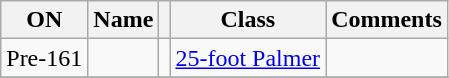<table class="wikitable">
<tr>
<th>ON</th>
<th>Name</th>
<th></th>
<th>Class</th>
<th>Comments</th>
</tr>
<tr>
<td>Pre-161</td>
<td></td>
<td></td>
<td><a href='#'>25-foot Palmer</a></td>
<td></td>
</tr>
<tr>
</tr>
</table>
